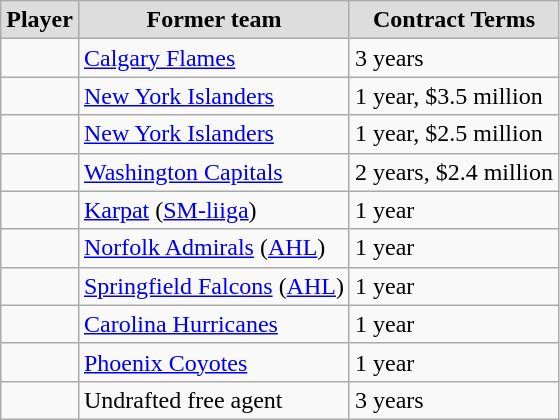<table class="wikitable sortable">
<tr align="center"  bgcolor="#dddddd">
<td><strong>Player</strong></td>
<td><strong>Former team</strong></td>
<td><strong>Contract Terms</strong></td>
</tr>
<tr>
<td></td>
<td><a href='#'>Calgary Flames</a></td>
<td>3 years</td>
</tr>
<tr>
<td></td>
<td><a href='#'>New York Islanders</a></td>
<td>1 year, $3.5 million</td>
</tr>
<tr>
<td></td>
<td><a href='#'>New York Islanders</a></td>
<td>1 year, $2.5 million</td>
</tr>
<tr>
<td></td>
<td><a href='#'>Washington Capitals</a></td>
<td>2 years, $2.4 million</td>
</tr>
<tr>
<td></td>
<td><a href='#'>Karpat</a> (<a href='#'>SM-liiga</a>)</td>
<td>1 year</td>
</tr>
<tr>
<td></td>
<td><a href='#'>Norfolk Admirals</a> (<a href='#'>AHL</a>)</td>
<td>1 year</td>
</tr>
<tr>
<td></td>
<td><a href='#'>Springfield Falcons</a> (<a href='#'>AHL</a>)</td>
<td>1 year</td>
</tr>
<tr>
<td></td>
<td><a href='#'>Carolina Hurricanes</a></td>
<td>1 year</td>
</tr>
<tr>
<td></td>
<td><a href='#'>Phoenix Coyotes</a></td>
<td>1 year</td>
</tr>
<tr>
<td></td>
<td>Undrafted free agent</td>
<td>3 years</td>
</tr>
</table>
